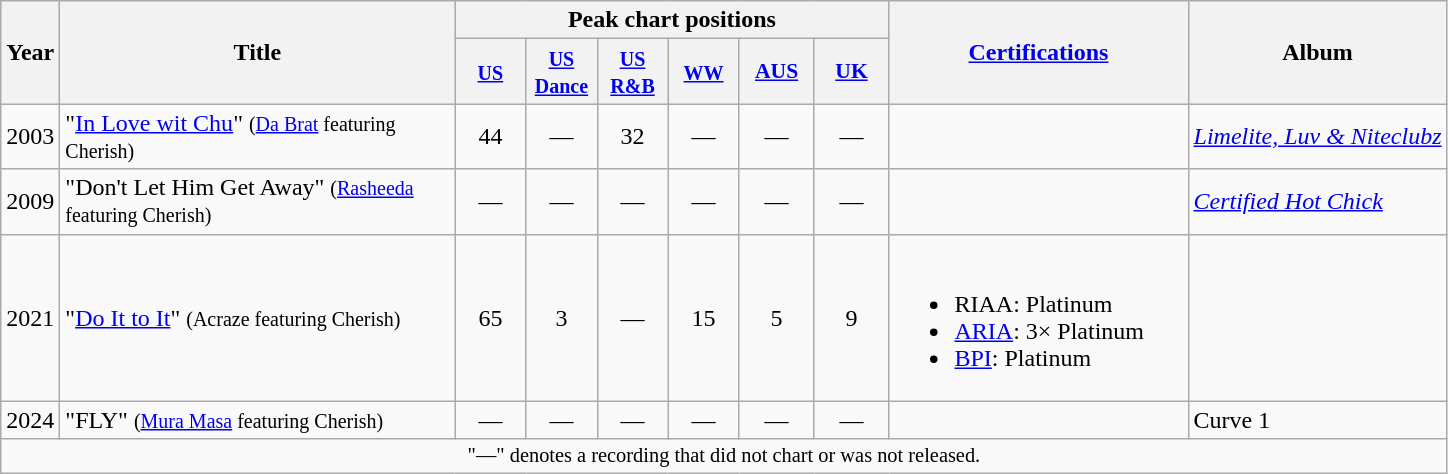<table class="wikitable">
<tr>
<th scope="col" rowspan="2">Year</th>
<th scope="col" rowspan="2" style="width:16em;">Title</th>
<th scope="col" colspan="6">Peak chart positions</th>
<th scope="col" rowspan="2" style="width:12em;"><a href='#'>Certifications</a></th>
<th scope="col" rowspan="2">Album</th>
</tr>
<tr>
<th width="40"><small><a href='#'>US</a></small></th>
<th width="40"><small><a href='#'>US Dance</a></small><br></th>
<th width="40"><small><a href='#'>US R&B</a></small></th>
<th width="40"><small><a href='#'>WW</a></small><br></th>
<th scope="col" style="width:3em;font-size:90%;"><a href='#'>AUS</a><br></th>
<th scope="col" style="width:3em;font-size:90%;"><a href='#'>UK</a><br></th>
</tr>
<tr>
<td>2003</td>
<td>"<a href='#'>In Love wit Chu</a>" <small>(<a href='#'>Da Brat</a> featuring Cherish)</small></td>
<td style="text-align:center;">44</td>
<td style="text-align:center;">—</td>
<td style="text-align:center;">32</td>
<td style="text-align:center;">—</td>
<td style="text-align:center;">—</td>
<td style="text-align:center;">—</td>
<td></td>
<td><em><a href='#'>Limelite, Luv & Niteclubz</a></em></td>
</tr>
<tr>
<td>2009</td>
<td>"Don't Let Him Get Away" <small>(<a href='#'>Rasheeda</a> featuring Cherish)</small></td>
<td style="text-align:center;">—</td>
<td style="text-align:center;">—</td>
<td style="text-align:center;">—</td>
<td style="text-align:center;">—</td>
<td style="text-align:center;">—</td>
<td style="text-align:center;">—</td>
<td></td>
<td><em><a href='#'>Certified Hot Chick</a></em></td>
</tr>
<tr>
<td>2021</td>
<td>"<a href='#'>Do It to It</a>" <small>(Acraze featuring Cherish)</small></td>
<td style="text-align:center;">65<br></td>
<td style="text-align:center;">3</td>
<td style="text-align:center;">—</td>
<td style="text-align:center;">15</td>
<td style="text-align:center;">5</td>
<td style="text-align:center;">9</td>
<td><br><ul><li>RIAA: Platinum</li><li><a href='#'>ARIA</a>: 3× Platinum</li><li><a href='#'>BPI</a>: Platinum</li></ul></td>
<td></td>
</tr>
<tr>
<td>2024</td>
<td>"FLY" <small>(<a href='#'>Mura Masa</a> featuring Cherish)</small></td>
<td style="text-align:center;">—</td>
<td style="text-align:center;">—</td>
<td style="text-align:center;">—</td>
<td style="text-align:center;">—</td>
<td style="text-align:center;">—</td>
<td style="text-align:center;">—</td>
<td></td>
<td>Curve 1</td>
</tr>
<tr>
<td colspan="11" style="font-size:85%;text-align:center;">"—" denotes a recording that did not chart or was not released.</td>
</tr>
</table>
